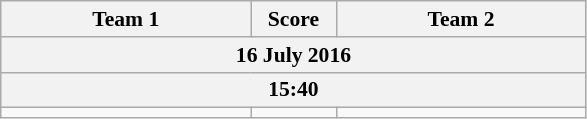<table class="wikitable" style="text-align: center; font-size:90% ">
<tr>
<th align="right" width="160">Team 1</th>
<th width="50">Score</th>
<th align="left" width="160">Team 2</th>
</tr>
<tr>
<th colspan=3>16 July 2016</th>
</tr>
<tr>
<th colspan=3>15:40</th>
</tr>
<tr>
<td align=right><strong></strong></td>
<td align=center></td>
<td align=left></td>
</tr>
</table>
